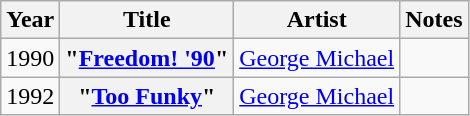<table class="wikitable sortable plainrowheaders">
<tr>
<th scope="col">Year</th>
<th scope="col">Title</th>
<th scope="col">Artist</th>
<th scope="col" class="unsortable">Notes</th>
</tr>
<tr>
<td align="center">1990</td>
<th scope="row">"<a href='#'>Freedom! '90</a>"</th>
<td><a href='#'>George Michael</a></td>
<td></td>
</tr>
<tr>
<td align="center">1992</td>
<th scope="row">"<a href='#'>Too Funky</a>"</th>
<td><a href='#'>George Michael</a></td>
<td></td>
</tr>
</table>
